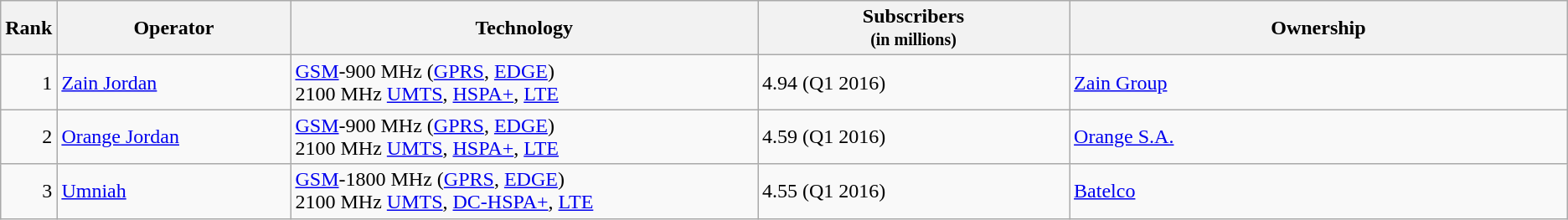<table class="wikitable">
<tr>
<th style="width:3%;">Rank</th>
<th style="width:15%;">Operator</th>
<th style="width:30%;">Technology</th>
<th style="width:20%;">Subscribers<br><small>(in millions)</small></th>
<th style="width:32%;">Ownership</th>
</tr>
<tr>
<td align=right>1</td>
<td><a href='#'>Zain Jordan</a></td>
<td><a href='#'>GSM</a>-900 MHz (<a href='#'>GPRS</a>, <a href='#'>EDGE</a>)<br>2100 MHz <a href='#'>UMTS</a>, <a href='#'>HSPA+</a>, <a href='#'>LTE</a></td>
<td>4.94  (Q1 2016)</td>
<td><a href='#'>Zain Group</a></td>
</tr>
<tr>
<td align=right>2</td>
<td><a href='#'>Orange Jordan</a></td>
<td><a href='#'>GSM</a>-900 MHz (<a href='#'>GPRS</a>, <a href='#'>EDGE</a>)<br>2100 MHz <a href='#'>UMTS</a>, <a href='#'>HSPA+</a>, <a href='#'>LTE</a></td>
<td>4.59 (Q1 2016)</td>
<td><a href='#'>Orange S.A.</a></td>
</tr>
<tr>
<td align=right>3</td>
<td><a href='#'>Umniah</a></td>
<td><a href='#'>GSM</a>-1800 MHz (<a href='#'>GPRS</a>, <a href='#'>EDGE</a>)<br>2100 MHz <a href='#'>UMTS</a>, <a href='#'>DC-HSPA+</a>, <a href='#'>LTE</a></td>
<td>4.55 (Q1 2016)</td>
<td><a href='#'>Batelco</a></td>
</tr>
</table>
